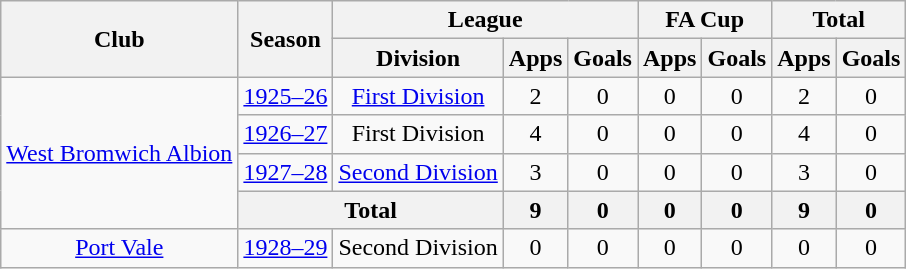<table class="wikitable" style="text-align: center;">
<tr>
<th rowspan="2">Club</th>
<th rowspan="2">Season</th>
<th colspan="3">League</th>
<th colspan="2">FA Cup</th>
<th colspan="2">Total</th>
</tr>
<tr>
<th>Division</th>
<th>Apps</th>
<th>Goals</th>
<th>Apps</th>
<th>Goals</th>
<th>Apps</th>
<th>Goals</th>
</tr>
<tr>
<td rowspan="4"><a href='#'>West Bromwich Albion</a></td>
<td><a href='#'>1925–26</a></td>
<td><a href='#'>First Division</a></td>
<td>2</td>
<td>0</td>
<td>0</td>
<td>0</td>
<td>2</td>
<td>0</td>
</tr>
<tr>
<td><a href='#'>1926–27</a></td>
<td>First Division</td>
<td>4</td>
<td>0</td>
<td>0</td>
<td>0</td>
<td>4</td>
<td>0</td>
</tr>
<tr>
<td><a href='#'>1927–28</a></td>
<td><a href='#'>Second Division</a></td>
<td>3</td>
<td>0</td>
<td>0</td>
<td>0</td>
<td>3</td>
<td>0</td>
</tr>
<tr>
<th colspan="2">Total</th>
<th>9</th>
<th>0</th>
<th>0</th>
<th>0</th>
<th>9</th>
<th>0</th>
</tr>
<tr>
<td><a href='#'>Port Vale</a></td>
<td><a href='#'>1928–29</a></td>
<td>Second Division</td>
<td>0</td>
<td>0</td>
<td>0</td>
<td>0</td>
<td>0</td>
<td>0</td>
</tr>
</table>
